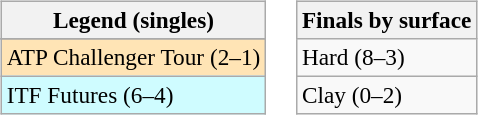<table>
<tr valign=top>
<td><br><table class=wikitable style=font-size:97%>
<tr>
<th>Legend (singles)</th>
</tr>
<tr bgcolor=e5d1cb>
</tr>
<tr bgcolor=moccasin>
<td>ATP Challenger Tour (2–1)</td>
</tr>
<tr bgcolor=cffcff>
<td>ITF Futures (6–4)</td>
</tr>
</table>
</td>
<td><br><table class=wikitable style=font-size:97%>
<tr>
<th>Finals by surface</th>
</tr>
<tr>
<td>Hard (8–3)</td>
</tr>
<tr>
<td>Clay (0–2)</td>
</tr>
</table>
</td>
</tr>
</table>
